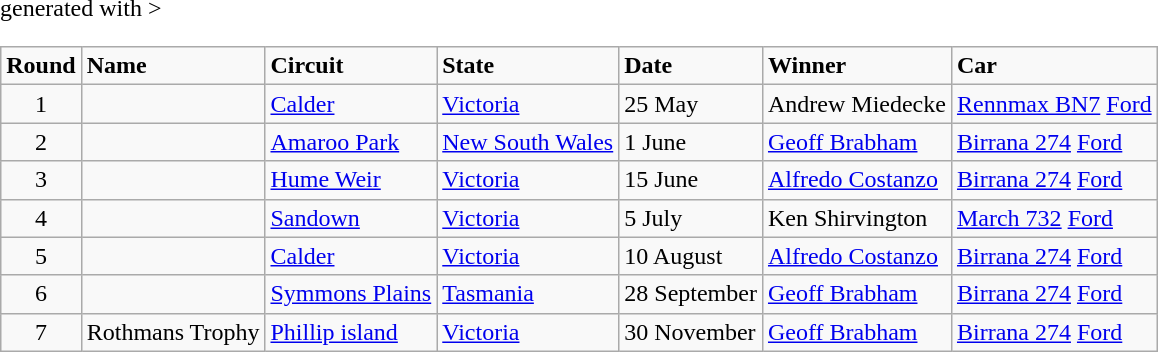<table class="wikitable" <hiddentext>generated with >
<tr style="font-weight:bold">
<td align="center">Round</td>
<td>Name</td>
<td>Circuit</td>
<td>State</td>
<td>Date</td>
<td>Winner</td>
<td>Car</td>
</tr>
<tr>
<td align="center">1</td>
<td> </td>
<td><a href='#'>Calder</a></td>
<td><a href='#'>Victoria</a></td>
<td>25 May</td>
<td>Andrew Miedecke</td>
<td><a href='#'>Rennmax BN7</a> <a href='#'>Ford</a></td>
</tr>
<tr>
<td align="center">2</td>
<td> </td>
<td><a href='#'>Amaroo Park</a></td>
<td><a href='#'>New South Wales</a></td>
<td>1 June</td>
<td><a href='#'>Geoff Brabham</a></td>
<td><a href='#'>Birrana 274</a> <a href='#'>Ford</a></td>
</tr>
<tr>
<td align="center">3</td>
<td> </td>
<td><a href='#'>Hume Weir</a></td>
<td><a href='#'>Victoria</a></td>
<td>15 June</td>
<td><a href='#'>Alfredo Costanzo</a></td>
<td><a href='#'>Birrana 274</a> <a href='#'>Ford</a></td>
</tr>
<tr>
<td align="center">4</td>
<td> </td>
<td><a href='#'>Sandown</a></td>
<td><a href='#'>Victoria</a></td>
<td>5 July</td>
<td>Ken Shirvington</td>
<td><a href='#'>March 732</a> <a href='#'>Ford</a></td>
</tr>
<tr>
<td align="center">5</td>
<td> </td>
<td><a href='#'>Calder</a></td>
<td><a href='#'>Victoria</a></td>
<td>10 August</td>
<td><a href='#'>Alfredo Costanzo</a></td>
<td><a href='#'>Birrana 274</a> <a href='#'>Ford</a></td>
</tr>
<tr>
<td align="center">6</td>
<td> </td>
<td><a href='#'>Symmons Plains</a></td>
<td><a href='#'>Tasmania</a></td>
<td>28 September</td>
<td><a href='#'>Geoff Brabham</a></td>
<td><a href='#'>Birrana 274</a> <a href='#'>Ford</a></td>
</tr>
<tr>
<td align="center">7</td>
<td>Rothmans Trophy</td>
<td><a href='#'>Phillip island</a></td>
<td><a href='#'>Victoria</a></td>
<td>30 November</td>
<td><a href='#'>Geoff Brabham</a></td>
<td><a href='#'>Birrana 274</a> <a href='#'>Ford</a></td>
</tr>
</table>
